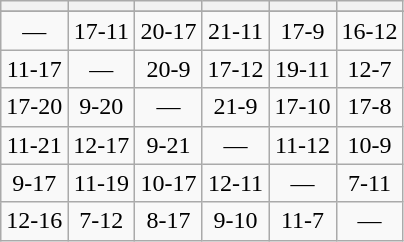<table class="wikitable" style="text-align: center;">
<tr>
<th></th>
<th></th>
<th></th>
<th></th>
<th></th>
<th></th>
</tr>
<tr>
</tr>
<tr>
<td>—</td>
<td>17-11</td>
<td>20-17</td>
<td>21-11</td>
<td>17-9</td>
<td>16-12</td>
</tr>
<tr>
<td>11-17</td>
<td>—</td>
<td>20-9</td>
<td>17-12</td>
<td>19-11</td>
<td>12-7</td>
</tr>
<tr>
<td>17-20</td>
<td>9-20</td>
<td>—</td>
<td>21-9</td>
<td>17-10</td>
<td>17-8</td>
</tr>
<tr>
<td>11-21</td>
<td>12-17</td>
<td>9-21</td>
<td>—</td>
<td>11-12</td>
<td>10-9</td>
</tr>
<tr>
<td>9-17</td>
<td>11-19</td>
<td>10-17</td>
<td>12-11</td>
<td>—</td>
<td>7-11</td>
</tr>
<tr>
<td>12-16</td>
<td>7-12</td>
<td>8-17</td>
<td>9-10</td>
<td>11-7</td>
<td>—</td>
</tr>
</table>
